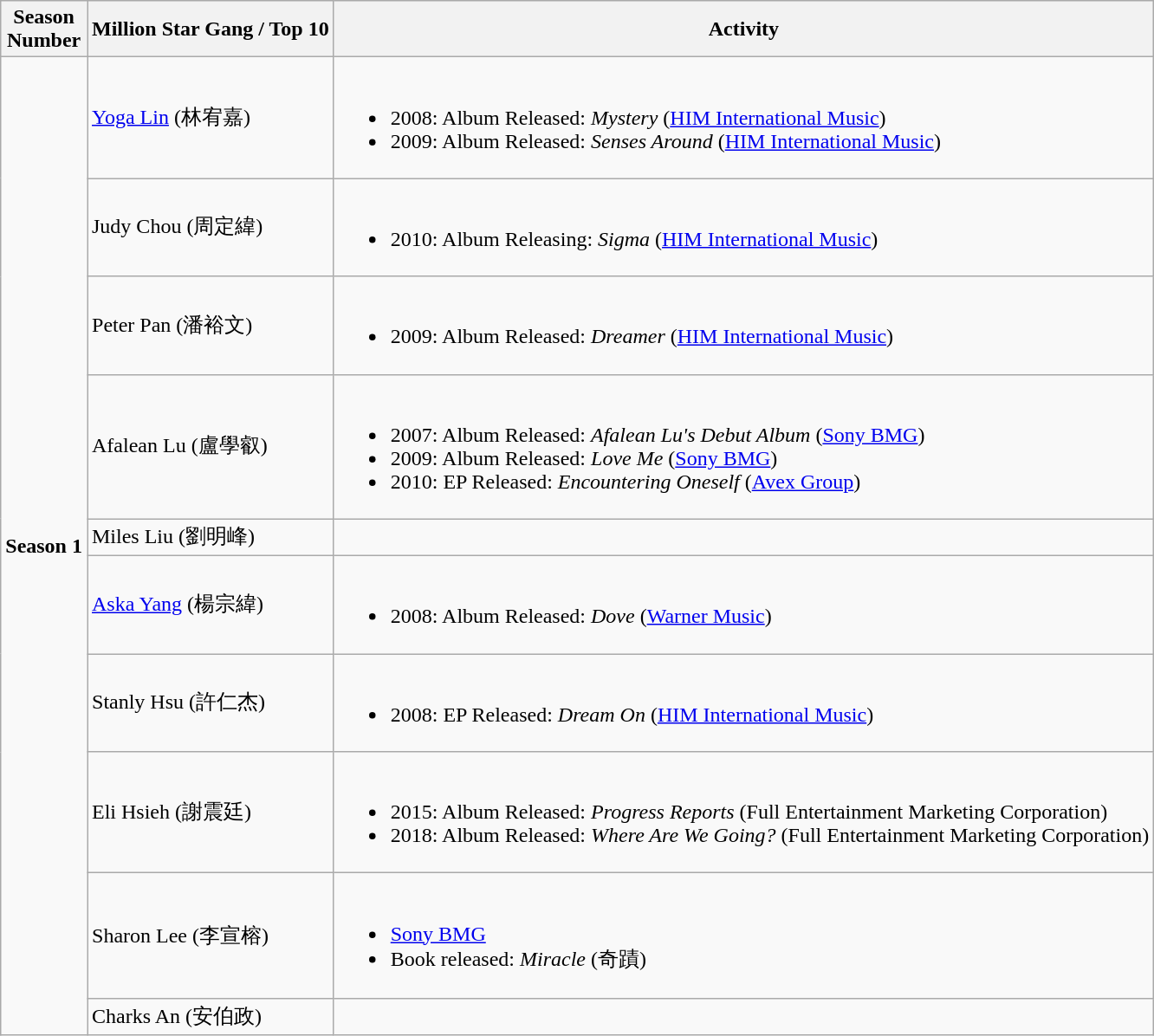<table class="wikitable">
<tr>
<th align="center">Season<br>Number</th>
<th align="center">Million Star Gang / Top 10</th>
<th align="center">Activity</th>
</tr>
<tr>
<td rowspan="10"><strong>Season 1</strong></td>
<td><a href='#'>Yoga Lin</a> (林宥嘉)</td>
<td><br><ul><li>2008: Album Released: <em>Mystery</em> (<a href='#'>HIM International Music</a>)</li><li>2009: Album Released: <em>Senses Around</em> (<a href='#'>HIM International Music</a>)</li></ul></td>
</tr>
<tr>
<td>Judy Chou (周定緯)</td>
<td><br><ul><li>2010: Album Releasing: <em>Sigma</em> (<a href='#'>HIM International Music</a>)</li></ul></td>
</tr>
<tr>
<td>Peter Pan (潘裕文)</td>
<td><br><ul><li>2009: Album Released: <em>Dreamer</em> (<a href='#'>HIM International Music</a>)</li></ul></td>
</tr>
<tr>
<td>Afalean Lu (盧學叡)</td>
<td><br><ul><li>2007: Album Released: <em>Afalean Lu's Debut Album</em> (<a href='#'>Sony BMG</a>)</li><li>2009: Album Released: <em>Love Me</em> (<a href='#'>Sony BMG</a>)</li><li>2010: EP Released: <em>Encountering Oneself</em> (<a href='#'>Avex Group</a>)</li></ul></td>
</tr>
<tr>
<td>Miles Liu (劉明峰)</td>
<td></td>
</tr>
<tr>
<td><a href='#'>Aska Yang</a> (楊宗緯)</td>
<td><br><ul><li>2008: Album Released: <em>Dove</em> (<a href='#'>Warner Music</a>)</li></ul></td>
</tr>
<tr>
<td>Stanly Hsu (許仁杰)</td>
<td><br><ul><li>2008: EP Released: <em>Dream On</em> (<a href='#'>HIM International Music</a>)</li></ul></td>
</tr>
<tr>
<td>Eli Hsieh (謝震廷)</td>
<td><br><ul><li>2015: Album Released: <em>Progress Reports</em> (Full Entertainment Marketing Corporation)</li><li>2018: Album Released: <em>Where Are We Going?</em> (Full Entertainment Marketing Corporation)</li></ul></td>
</tr>
<tr>
<td>Sharon Lee (李宣榕)</td>
<td><br><ul><li><a href='#'>Sony BMG</a></li><li>Book released: <em>Miracle</em> (奇蹟)</li></ul></td>
</tr>
<tr>
<td>Charks An (安伯政)</td>
<td></td>
</tr>
</table>
